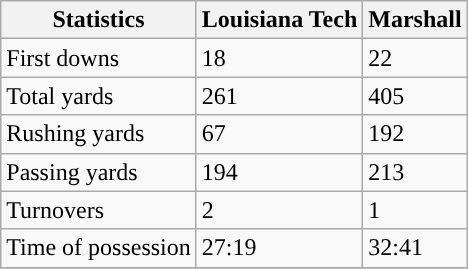<table class="wikitable" style="float: left;">
<tr>
<th>Statistics</th>
<th>Louisiana Tech</th>
<th>Marshall</th>
</tr>
<tr>
<td>First downs</td>
<td>18</td>
<td>22</td>
</tr>
<tr>
<td>Total yards</td>
<td>261</td>
<td>405</td>
</tr>
<tr>
<td>Rushing yards</td>
<td>67</td>
<td>192</td>
</tr>
<tr>
<td>Passing yards</td>
<td>194</td>
<td>213</td>
</tr>
<tr>
<td>Turnovers</td>
<td>2</td>
<td>1</td>
</tr>
<tr>
<td>Time of possession</td>
<td>27:19</td>
<td>32:41</td>
</tr>
<tr>
</tr>
</table>
